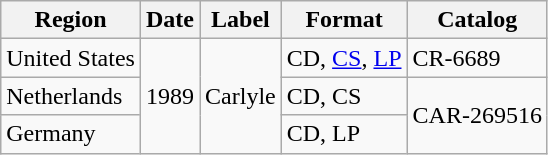<table class="wikitable">
<tr>
<th>Region</th>
<th>Date</th>
<th>Label</th>
<th>Format</th>
<th>Catalog</th>
</tr>
<tr>
<td>United States</td>
<td rowspan="3">1989</td>
<td rowspan="3">Carlyle</td>
<td>CD, <a href='#'>CS</a>, <a href='#'>LP</a></td>
<td>CR-6689</td>
</tr>
<tr>
<td>Netherlands</td>
<td>CD, CS</td>
<td rowspan="2">CAR-269516</td>
</tr>
<tr>
<td>Germany</td>
<td>CD, LP</td>
</tr>
</table>
